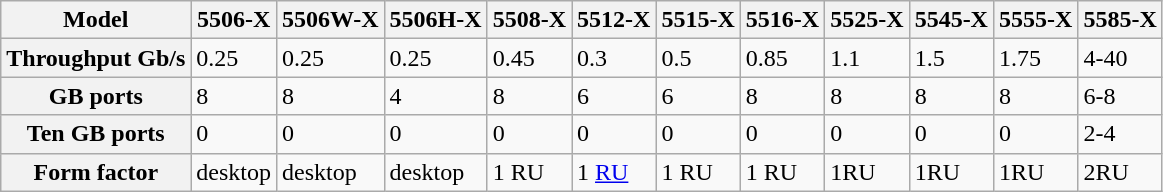<table class="wikitable">
<tr>
<th>Model</th>
<th>5506-X</th>
<th>5506W-X</th>
<th>5506H-X</th>
<th>5508-X</th>
<th>5512-X</th>
<th>5515-X</th>
<th>5516-X</th>
<th>5525-X</th>
<th>5545-X</th>
<th>5555-X</th>
<th>5585-X</th>
</tr>
<tr>
<th>Throughput Gb/s</th>
<td>0.25</td>
<td>0.25</td>
<td>0.25</td>
<td>0.45</td>
<td>0.3</td>
<td>0.5</td>
<td>0.85</td>
<td>1.1</td>
<td>1.5</td>
<td>1.75</td>
<td>4-40</td>
</tr>
<tr>
<th>GB ports</th>
<td>8</td>
<td>8</td>
<td>4</td>
<td>8</td>
<td>6</td>
<td>6</td>
<td>8</td>
<td>8</td>
<td>8</td>
<td>8</td>
<td>6-8</td>
</tr>
<tr>
<th>Ten GB ports</th>
<td>0</td>
<td>0</td>
<td>0</td>
<td>0</td>
<td>0</td>
<td>0</td>
<td>0</td>
<td>0</td>
<td>0</td>
<td>0</td>
<td>2-4</td>
</tr>
<tr>
<th>Form factor</th>
<td>desktop</td>
<td>desktop</td>
<td>desktop</td>
<td>1 RU</td>
<td>1 <a href='#'>RU</a></td>
<td>1 RU</td>
<td>1 RU</td>
<td>1RU</td>
<td>1RU</td>
<td>1RU</td>
<td>2RU</td>
</tr>
</table>
